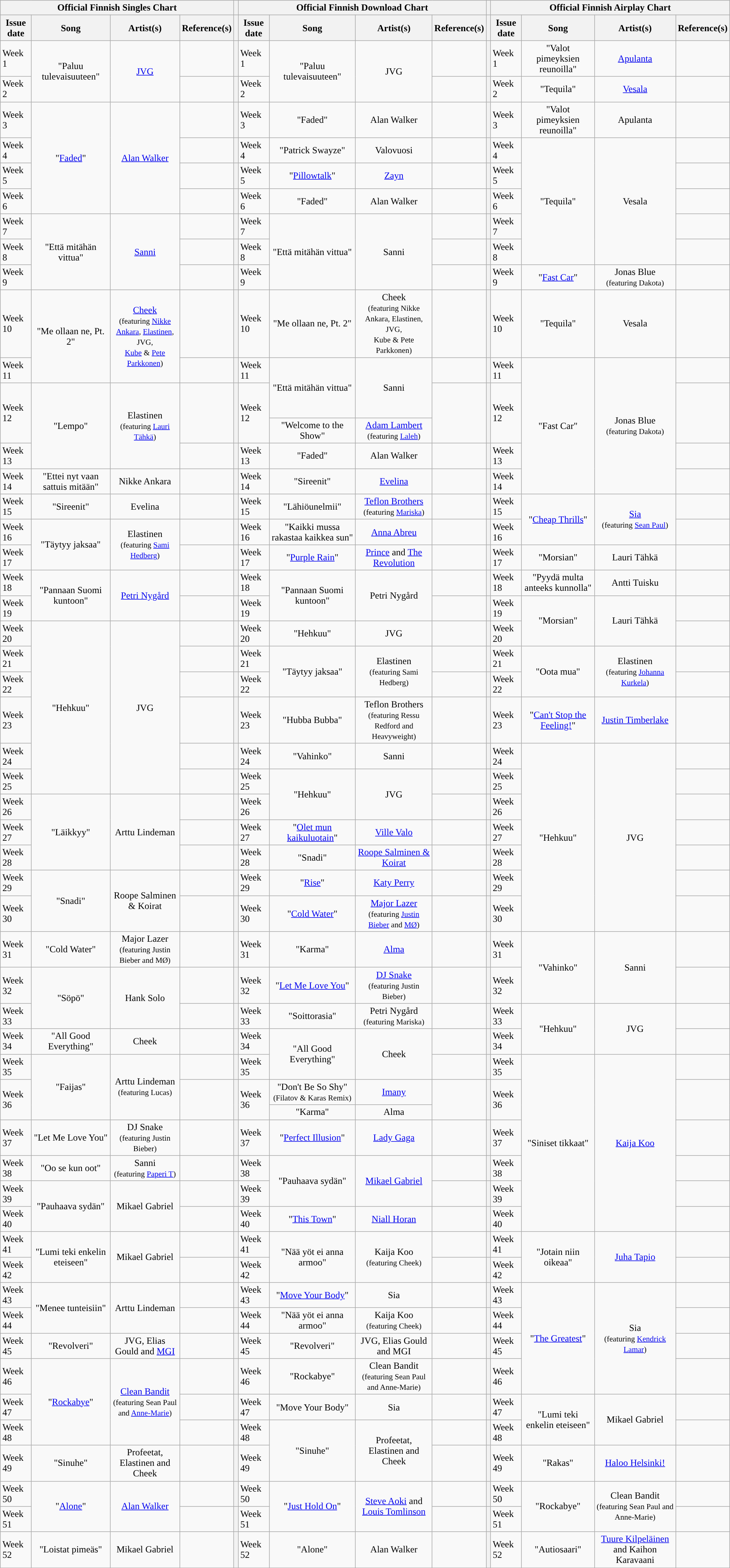<table class="wikitable">
<tr>
<th style="text-align: center;" colspan="4">Official Finnish Singles Chart</th>
<th style="text-align: center;" colspan="1"></th>
<th style="text-align: center;" colspan="4">Official Finnish Download Chart</th>
<th style="text-align: center;" colspan="1"></th>
<th style="text-align: center;" colspan="4">Official Finnish Airplay Chart</th>
</tr>
<tr>
<th style="text-align: center;">Issue date</th>
<th style="text-align: center;">Song</th>
<th style="text-align: center;">Artist(s)</th>
<th style="text-align: center;">Reference(s)</th>
<th style="text-align: center;"></th>
<th style="text-align: center;">Issue date</th>
<th style="text-align: center;">Song</th>
<th style="text-align: center;">Artist(s)</th>
<th style="text-align: center;">Reference(s)</th>
<th style="text-align: center;"></th>
<th style="text-align: center;">Issue date</th>
<th style="text-align: center;">Song</th>
<th style="text-align: center;">Artist(s)</th>
<th style="text-align: center;">Reference(s)</th>
</tr>
<tr>
<td>Week 1</td>
<td style="text-align: center;" rowspan="2">"Paluu tulevaisuuteen"</td>
<td style="text-align: center;" rowspan="2"><a href='#'>JVG</a></td>
<td style="text-align: center;"></td>
<th style="text-align: center;"></th>
<td style="text-align: left;">Week 1</td>
<td style="text-align: center;" rowspan="2">"Paluu tulevaisuuteen"</td>
<td style="text-align: center;" rowspan="2">JVG</td>
<td style="text-align: center;"></td>
<th style="text-align: center;"></th>
<td style="text-align: left;">Week 1</td>
<td style="text-align: center;">"Valot pimeyksien reunoilla"</td>
<td style="text-align: center;"><a href='#'>Apulanta</a></td>
<td style="text-align: center;"></td>
</tr>
<tr>
<td>Week 2</td>
<td style="text-align: center;"></td>
<th style="text-align: center;"></th>
<td style="text-align: left;">Week 2</td>
<td style="text-align: center;"></td>
<th style="text-align: center;"></th>
<td style="text-align: left;">Week 2</td>
<td style="text-align: center;">"Tequila"</td>
<td style="text-align: center;"><a href='#'>Vesala</a></td>
<td style="text-align: center;"></td>
</tr>
<tr>
<td>Week 3</td>
<td style="text-align: center;" rowspan="4">"<a href='#'>Faded</a>"</td>
<td style="text-align: center;" rowspan="4"><a href='#'>Alan Walker</a></td>
<td style="text-align: center;"></td>
<th style="text-align: center;"></th>
<td style="text-align: left;">Week 3</td>
<td style="text-align: center;">"Faded"</td>
<td style="text-align: center;">Alan Walker</td>
<td style="text-align: center;"></td>
<th style="text-align: center;"></th>
<td style="text-align: left;">Week 3</td>
<td style="text-align: center;">"Valot pimeyksien reunoilla"</td>
<td style="text-align: center;">Apulanta</td>
<td style="text-align: center;"></td>
</tr>
<tr>
<td>Week 4</td>
<td style="text-align: center;"></td>
<th style="text-align: center;"></th>
<td style="text-align: left;">Week 4</td>
<td style="text-align: center;">"Patrick Swayze"</td>
<td style="text-align: center;">Valovuosi</td>
<td style="text-align: center;"></td>
<th style="text-align: center;"></th>
<td style="text-align: left;">Week 4</td>
<td style="text-align: center;" rowspan="5">"Tequila"</td>
<td style="text-align: center;" rowspan="5">Vesala</td>
<td style="text-align: center;"></td>
</tr>
<tr>
<td>Week 5</td>
<td style="text-align: center;"></td>
<th style="text-align: center;"></th>
<td style="text-align: left;">Week 5</td>
<td style="text-align: center;">"<a href='#'>Pillowtalk</a>"</td>
<td style="text-align: center;"><a href='#'>Zayn</a></td>
<td style="text-align: center;"></td>
<th style="text-align: center;"></th>
<td style="text-align: left;">Week 5</td>
<td style="text-align: center;"></td>
</tr>
<tr>
<td>Week 6</td>
<td style="text-align: center;"></td>
<th style="text-align: center;"></th>
<td style="text-align: left;">Week 6</td>
<td style="text-align: center;">"Faded"</td>
<td style="text-align: center;">Alan Walker</td>
<td style="text-align: center;"></td>
<th style="text-align: center;"></th>
<td style="text-align: left;">Week 6</td>
<td style="text-align: center;"></td>
</tr>
<tr>
<td>Week 7</td>
<td style="text-align: center;" rowspan="3">"Että mitähän vittua"</td>
<td style="text-align: center;" rowspan="3"><a href='#'>Sanni</a></td>
<td style="text-align: center;"></td>
<th style="text-align: center;"></th>
<td style="text-align: left;">Week 7</td>
<td style="text-align: center;" rowspan="3">"Että mitähän vittua"</td>
<td style="text-align: center;" rowspan="3">Sanni</td>
<td style="text-align: center;"></td>
<th style="text-align: center;"></th>
<td style="text-align: left;">Week 7</td>
<td style="text-align: center;"></td>
</tr>
<tr>
<td>Week 8</td>
<td style="text-align: center;"></td>
<th style="text-align: center;"></th>
<td style="text-align: left;">Week 8</td>
<td style="text-align: center;"></td>
<th style="text-align: center;"></th>
<td style="text-align: left;">Week 8</td>
<td style="text-align: center;"></td>
</tr>
<tr>
<td>Week 9</td>
<td style="text-align: center;"></td>
<th style="text-align: center;"></th>
<td style="text-align: left;">Week 9</td>
<td style="text-align: center;"></td>
<th style="text-align: center;"></th>
<td style="text-align: left;">Week 9</td>
<td style="text-align: center;">"<a href='#'>Fast Car</a>"</td>
<td style="text-align: center;">Jonas Blue<br><small>(featuring Dakota)</small></td>
<td style="text-align: center;"></td>
</tr>
<tr>
<td>Week 10</td>
<td style="text-align: center;" rowspan="2">"Me ollaan ne, Pt. 2"</td>
<td style="text-align: center;" rowspan="2"><a href='#'>Cheek</a><br><small>(featuring <a href='#'>Nikke Ankara</a>, <a href='#'>Elastinen</a>, JVG,<br> <a href='#'>Kube</a> & <a href='#'>Pete Parkkonen</a>)</small></td>
<td style="text-align: center;"></td>
<th style="text-align: center;"></th>
<td style="text-align: left;">Week 10</td>
<td style="text-align: center;">"Me ollaan ne, Pt. 2"</td>
<td style="text-align: center;">Cheek<br><small>(featuring Nikke Ankara, Elastinen, JVG,<br> Kube & Pete Parkkonen)</small></td>
<td style="text-align: center;"></td>
<th style="text-align: center;"></th>
<td style="text-align: left;">Week 10</td>
<td style="text-align: center;">"Tequila"</td>
<td style="text-align: center;">Vesala</td>
<td style="text-align: center;"></td>
</tr>
<tr>
<td>Week 11</td>
<td style="text-align: center;"></td>
<th style="text-align: center;"></th>
<td style="text-align: left;">Week 11</td>
<td style="text-align: center; height: 6em;" rowspan="2">"Että mitähän vittua"</td>
<td style="text-align: center;" rowspan="2">Sanni</td>
<td style="text-align: center;"></td>
<th style="text-align: center;"></th>
<td style="text-align: left;">Week 11</td>
<td style="text-align: center;" rowspan="5">"Fast Car"</td>
<td style="text-align: center;" rowspan="5">Jonas Blue<br><small>(featuring Dakota)</small></td>
<td style="text-align: center;"></td>
</tr>
<tr>
<td rowspan="2">Week 12</td>
<td style="text-align: center;" rowspan="3">"Lempo"</td>
<td style="text-align: center;" rowspan="3">Elastinen<br><small>(featuring <a href='#'>Lauri Tähkä</a>)</small></td>
<td style="text-align: center;" rowspan="2"></td>
<th style="text-align: center;" rowspan="2"></th>
<td style="text-align: left;" rowspan="2">Week 12 </td>
<td style="text-align: center;" rowspan="2"></td>
<th style="text-align: center;" rowspan="2"></th>
<td style="text-align: left;" rowspan="2">Week 12</td>
<td style="text-align: center;" rowspan="2"></td>
</tr>
<tr>
<td style="text-align: center;">"Welcome to the Show"</td>
<td style="text-align: center;"><a href='#'>Adam Lambert</a><br><small>(featuring <a href='#'>Laleh</a>)</small></td>
</tr>
<tr>
<td>Week 13</td>
<td style="text-align: center;"></td>
<th style="text-align: center;"></th>
<td style="text-align: left;">Week 13</td>
<td style="text-align: center;">"Faded"</td>
<td style="text-align: center;">Alan Walker</td>
<td style="text-align: center;"></td>
<th style="text-align: center;"></th>
<td style="text-align: left;">Week 13</td>
<td style="text-align: center;"></td>
</tr>
<tr>
<td>Week 14</td>
<td style="text-align: center;">"Ettei nyt vaan sattuis mitään"</td>
<td style="text-align: center;">Nikke Ankara</td>
<td style="text-align: center;"></td>
<th style="text-align: center;"></th>
<td style="text-align: left;">Week 14</td>
<td style="text-align: center;">"Sireenit"</td>
<td style="text-align: center;"><a href='#'>Evelina</a></td>
<td style="text-align: center;"></td>
<th style="text-align: center;"></th>
<td style="text-align: left;">Week 14</td>
<td style="text-align: center;"></td>
</tr>
<tr>
<td>Week 15</td>
<td style="text-align: center;">"Sireenit"</td>
<td style="text-align: center;">Evelina</td>
<td style="text-align: center;"></td>
<th style="text-align: center;"></th>
<td style="text-align: left;">Week 15</td>
<td style="text-align: center;">"Lähiöunelmii"</td>
<td style="text-align: center;"><a href='#'>Teflon Brothers</a><br><small>(featuring <a href='#'>Mariska</a>)</small></td>
<td style="text-align: center;"></td>
<th style="text-align: center;"></th>
<td style="text-align: left;">Week 15</td>
<td style="text-align: center;" rowspan="2">"<a href='#'>Cheap Thrills</a>"</td>
<td style="text-align: center;" rowspan="2"><a href='#'>Sia</a><br><small>(featuring <a href='#'>Sean Paul</a>)</small></td>
<td style="text-align: center;"></td>
</tr>
<tr>
<td>Week 16</td>
<td style="text-align: center;" rowspan="2">"Täytyy jaksaa"</td>
<td style="text-align: center;" rowspan="2">Elastinen<br><small>(featuring <a href='#'>Sami Hedberg</a>)</small></td>
<td style="text-align: center;"></td>
<th style="text-align: center;"></th>
<td style="text-align: left;">Week 16</td>
<td style="text-align: center;">"Kaikki mussa rakastaa kaikkea sun"</td>
<td style="text-align: center;"><a href='#'>Anna Abreu</a></td>
<td style="text-align: center;"></td>
<th style="text-align: center;"></th>
<td style="text-align: left;">Week 16</td>
<td style="text-align: center;"></td>
</tr>
<tr>
<td>Week 17</td>
<td style="text-align: center;"></td>
<th style="text-align: center;"></th>
<td style="text-align: left;">Week 17</td>
<td style="text-align: center;">"<a href='#'>Purple Rain</a>"</td>
<td style="text-align: center;"><a href='#'>Prince</a> and <a href='#'>The Revolution</a></td>
<td style="text-align: center;"></td>
<th style="text-align: center;"></th>
<td style="text-align: left;">Week 17</td>
<td style="text-align: center;">"Morsian"</td>
<td style="text-align: center;">Lauri Tähkä</td>
<td style="text-align: center;"></td>
</tr>
<tr>
<td>Week 18</td>
<td style="text-align: center;" rowspan="2">"Pannaan Suomi kuntoon"</td>
<td style="text-align: center;" rowspan="2"><a href='#'>Petri Nygård</a></td>
<td style="text-align: center;"></td>
<th style="text-align: center;"></th>
<td style="text-align: left;">Week 18</td>
<td style="text-align: center;" rowspan="2">"Pannaan Suomi kuntoon"</td>
<td style="text-align: center;" rowspan="2">Petri Nygård</td>
<td style="text-align: center;"></td>
<th style="text-align: center;"></th>
<td style="text-align: left;">Week 18</td>
<td style="text-align: center;">"Pyydä multa anteeks kunnolla"</td>
<td style="text-align: center;">Antti Tuisku</td>
<td style="text-align: center;"></td>
</tr>
<tr>
<td>Week 19</td>
<td style="text-align: center;"></td>
<th style="text-align: center;"></th>
<td style="text-align: left;">Week 19</td>
<td style="text-align: center;"></td>
<th style="text-align: center;"></th>
<td style="text-align: left;">Week 19</td>
<td style="text-align: center;" rowspan="2">"Morsian"</td>
<td style="text-align: center;" rowspan="2">Lauri Tähkä</td>
<td style="text-align: center;"></td>
</tr>
<tr>
<td>Week 20</td>
<td style="text-align: center;" rowspan="6">"Hehkuu"</td>
<td style="text-align: center;" rowspan="6">JVG</td>
<td style="text-align: center;"></td>
<th style="text-align: center;"></th>
<td style="text-align: left;">Week 20</td>
<td style="text-align: center;">"Hehkuu"</td>
<td style="text-align: center;">JVG</td>
<td style="text-align: center;"></td>
<th style="text-align: center;"></th>
<td style="text-align: left;">Week 20</td>
<td style="text-align: center;"></td>
</tr>
<tr>
<td>Week 21</td>
<td style="text-align: center;"></td>
<th style="text-align: center;"></th>
<td style="text-align: left;">Week 21</td>
<td style="text-align: center;" rowspan="2">"Täytyy jaksaa"</td>
<td style="text-align: center;" rowspan="2">Elastinen<br><small>(featuring Sami Hedberg)</small></td>
<td style="text-align: center;"></td>
<th style="text-align: center;"></th>
<td style="text-align: left;">Week 21</td>
<td style="text-align: center;" rowspan="2">"Oota mua"</td>
<td style="text-align: center;" rowspan="2">Elastinen<br><small>(featuring <a href='#'>Johanna Kurkela</a>)</small></td>
<td style="text-align: center;"></td>
</tr>
<tr>
<td>Week 22</td>
<td style="text-align: center;"></td>
<th style="text-align: center;"></th>
<td style="text-align: left;">Week 22</td>
<td style="text-align: center;"></td>
<th style="text-align: center;"></th>
<td style="text-align: left;">Week 22</td>
<td style="text-align: center;"></td>
</tr>
<tr>
<td>Week 23</td>
<td style="text-align: center;"></td>
<th style="text-align: center;"></th>
<td style="text-align: left;">Week 23</td>
<td style="text-align: center;">"Hubba Bubba"</td>
<td style="text-align: center;">Teflon Brothers<br><small>(featuring Ressu Redford and Heavyweight)</small></td>
<td style="text-align: center;"></td>
<th style="text-align: center;"></th>
<td style="text-align: left;">Week 23</td>
<td style="text-align: center;">"<a href='#'>Can't Stop the Feeling!</a>"</td>
<td style="text-align: center;"><a href='#'>Justin Timberlake</a></td>
<td style="text-align: center;"></td>
</tr>
<tr>
<td>Week 24</td>
<td style="text-align: center;"></td>
<th style="text-align: center;"></th>
<td style="text-align: left;">Week 24</td>
<td style="text-align: center;">"Vahinko"</td>
<td style="text-align: center;">Sanni</td>
<td style="text-align: center;"></td>
<th style="text-align: center;"></th>
<td style="text-align: left;">Week 24</td>
<td style="text-align: center;" rowspan="7">"Hehkuu"</td>
<td style="text-align: center;" rowspan="7">JVG</td>
<td style="text-align: center;"></td>
</tr>
<tr>
<td>Week 25</td>
<td style="text-align: center;"></td>
<th style="text-align: center;"></th>
<td style="text-align: left;">Week 25</td>
<td style="text-align: center;" rowspan="2">"Hehkuu"</td>
<td style="text-align: center;" rowspan="2">JVG</td>
<td style="text-align: center;"></td>
<th style="text-align: center;"></th>
<td style="text-align: left;">Week 25</td>
<td style="text-align: center;"></td>
</tr>
<tr>
<td>Week 26</td>
<td style="text-align: center;" rowspan="3">"Läikkyy"</td>
<td style="text-align: center;" rowspan="3">Arttu Lindeman</td>
<td style="text-align: center;"></td>
<th style="text-align: center;"></th>
<td style="text-align: left;">Week 26</td>
<td style="text-align: center;"></td>
<th style="text-align: center;"></th>
<td style="text-align: left;">Week 26</td>
<td style="text-align: center;"></td>
</tr>
<tr>
<td>Week 27</td>
<td style="text-align: center;"></td>
<th style="text-align: center;"></th>
<td style="text-align: left;">Week 27</td>
<td style="text-align: center;">"<a href='#'>Olet mun kaikuluotain</a>"</td>
<td style="text-align: center;"><a href='#'>Ville Valo</a></td>
<td style="text-align: center;"></td>
<th style="text-align: center;"></th>
<td style="text-align: left;">Week 27</td>
<td style="text-align: center;"></td>
</tr>
<tr>
<td>Week 28</td>
<td style="text-align: center;"></td>
<th style="text-align: center;"></th>
<td style="text-align: left;">Week 28</td>
<td style="text-align: center;">"Snadi"</td>
<td style="text-align: center;"><a href='#'>Roope Salminen & Koirat</a></td>
<td style="text-align: center;"></td>
<th style="text-align: center;"></th>
<td style="text-align: left;">Week 28</td>
<td style="text-align: center;"></td>
</tr>
<tr>
<td>Week 29</td>
<td style="text-align: center;" rowspan="2">"Snadi"</td>
<td style="text-align: center;" rowspan="2">Roope Salminen & Koirat</td>
<td style="text-align: center;"></td>
<th style="text-align: center;"></th>
<td style="text-align: left;">Week 29</td>
<td style="text-align: center;">"<a href='#'>Rise</a>"</td>
<td style="text-align: center;"><a href='#'>Katy Perry</a></td>
<td style="text-align: center;"></td>
<th style="text-align: center;"></th>
<td style="text-align: left;">Week 29</td>
<td style="text-align: center;"></td>
</tr>
<tr>
<td>Week 30</td>
<td style="text-align: center;"></td>
<th style="text-align: center;"></th>
<td style="text-align: left;">Week 30</td>
<td style="text-align: center;">"<a href='#'>Cold Water</a>"</td>
<td style="text-align: center;"><a href='#'>Major Lazer</a><br><small>(featuring <a href='#'>Justin Bieber</a> and <a href='#'>MØ</a>)</small></td>
<td style="text-align: center;"></td>
<th style="text-align: center;"></th>
<td style="text-align: left;">Week 30</td>
<td style="text-align: center;"></td>
</tr>
<tr>
<td>Week 31</td>
<td style="text-align: center;">"Cold Water"</td>
<td style="text-align: center;">Major Lazer<br><small>(featuring Justin Bieber and MØ)</small></td>
<td style="text-align: center;"></td>
<th style="text-align: center;"></th>
<td style="text-align: left;">Week 31</td>
<td style="text-align: center;">"Karma"</td>
<td style="text-align: center;"><a href='#'>Alma</a></td>
<td style="text-align: center;"></td>
<th style="text-align: center;"></th>
<td style="text-align: left;">Week 31</td>
<td style="text-align: center;" rowspan="2">"Vahinko"</td>
<td style="text-align: center;" rowspan="2">Sanni</td>
<td style="text-align: center;"></td>
</tr>
<tr>
<td>Week 32</td>
<td style="text-align: center;" rowspan="2">"Söpö"</td>
<td style="text-align: center;" rowspan="2">Hank Solo</td>
<td style="text-align: center;"></td>
<th style="text-align: center;"></th>
<td style="text-align: left;">Week 32</td>
<td style="text-align: center;">"<a href='#'>Let Me Love You</a>"</td>
<td style="text-align: center;"><a href='#'>DJ Snake</a><br><small>(featuring Justin Bieber)</small></td>
<td style="text-align: center;"></td>
<th style="text-align: center;"></th>
<td style="text-align: left;">Week 32</td>
<td style="text-align: center;"></td>
</tr>
<tr>
<td>Week 33</td>
<td style="text-align: center;"></td>
<th style="text-align: center;"></th>
<td style="text-align: left;">Week 33</td>
<td style="text-align: center;">"Soittorasia"</td>
<td style="text-align: center;">Petri Nygård<br><small>(featuring Mariska)</small></td>
<td style="text-align: center;"></td>
<th style="text-align: center;"></th>
<td style="text-align: left;">Week 33</td>
<td style="text-align: center;" rowspan="2">"Hehkuu"</td>
<td style="text-align: center;" rowspan="2">JVG</td>
<td style="text-align: center;"></td>
</tr>
<tr>
<td>Week 34</td>
<td style="text-align: center;">"All Good Everything"</td>
<td style="text-align: center;">Cheek</td>
<td style="text-align: center;"></td>
<th style="text-align: center;"></th>
<td style="text-align: left;">Week 34</td>
<td style="text-align: center;" rowspan="2">"All Good Everything"</td>
<td style="text-align: center;" rowspan="2">Cheek</td>
<td style="text-align: center;"></td>
<th style="text-align: center;"></th>
<td style="text-align: left;">Week 34</td>
<td style="text-align: center;"></td>
</tr>
<tr>
<td>Week 35</td>
<td style="text-align: center;" rowspan="3">"Faijas"</td>
<td style="text-align: center;" rowspan="3">Arttu Lindeman<br><small>(featuring Lucas)</small></td>
<td style="text-align: center;"></td>
<th style="text-align: center;"></th>
<td style="text-align: left;">Week 35</td>
<td style="text-align: center;"></td>
<th style="text-align: center;"></th>
<td style="text-align: left;">Week 35</td>
<td style="text-align: center;" rowspan="7">"Siniset tikkaat"</td>
<td style="text-align: center;" rowspan="7"><a href='#'>Kaija Koo</a></td>
<td style="text-align: center;"></td>
</tr>
<tr>
<td rowspan="2">Week 36</td>
<td style="text-align: center;" rowspan="2"></td>
<th style="text-align: center;" rowspan="2"></th>
<td style="text-align: left;" rowspan="2">Week 36 </td>
<td style="text-align: center;">"Don't Be So Shy"<br><small>(Filatov & Karas Remix)</small></td>
<td style="text-align: center;"><a href='#'>Imany</a></td>
<td style="text-align: center;" rowspan="2"></td>
<th style="text-align: center;" rowspan="2"></th>
<td style="text-align: left;" rowspan="2">Week 36</td>
<td style="text-align: center;" rowspan="2"></td>
</tr>
<tr>
<td style="text-align: center;">"Karma"</td>
<td style="text-align: center;">Alma</td>
</tr>
<tr>
<td>Week 37</td>
<td style="text-align: center;">"Let Me Love You"</td>
<td style="text-align: center;">DJ Snake<br><small>(featuring Justin Bieber)</small></td>
<td style="text-align: center;"></td>
<th style="text-align: center;"></th>
<td style="text-align: left;">Week 37</td>
<td style="text-align: center;">"<a href='#'>Perfect Illusion</a>"</td>
<td style="text-align: center;"><a href='#'>Lady Gaga</a></td>
<td style="text-align: center;"></td>
<th style="text-align: center;"></th>
<td style="text-align: left;">Week 37</td>
<td style="text-align: center;"></td>
</tr>
<tr>
<td>Week 38</td>
<td style="text-align: center;">"Oo se kun oot"</td>
<td style="text-align: center;">Sanni<br><small>(featuring <a href='#'>Paperi T</a>)</small></td>
<td style="text-align: center;"></td>
<th style="text-align: center;"></th>
<td style="text-align: left;">Week 38</td>
<td style="text-align: center;" rowspan="2">"Pauhaava sydän"</td>
<td style="text-align: center;" rowspan="2"><a href='#'>Mikael Gabriel</a></td>
<td style="text-align: center;"></td>
<th style="text-align: center;"></th>
<td style="text-align: left;">Week 38</td>
<td style="text-align: center;"></td>
</tr>
<tr>
<td>Week 39</td>
<td style="text-align: center;" rowspan="2">"Pauhaava sydän"</td>
<td style="text-align: center;" rowspan="2">Mikael Gabriel</td>
<td style="text-align: center;"></td>
<th style="text-align: center;"></th>
<td style="text-align: left;">Week 39</td>
<td style="text-align: center;"></td>
<th style="text-align: center;"></th>
<td style="text-align: left;">Week 39</td>
<td style="text-align: center;"></td>
</tr>
<tr>
<td>Week 40</td>
<td style="text-align: center;"></td>
<th style="text-align: center;"></th>
<td style="text-align: left;">Week 40</td>
<td style="text-align: center;">"<a href='#'>This Town</a>"</td>
<td style="text-align: center;"><a href='#'>Niall Horan</a></td>
<td style="text-align: center;"></td>
<th style="text-align: center;"></th>
<td style="text-align: left;">Week 40</td>
<td style="text-align: center;"></td>
</tr>
<tr>
<td>Week 41</td>
<td style="text-align: center;" rowspan="2">"Lumi teki enkelin eteiseen"</td>
<td style="text-align: center;" rowspan="2">Mikael Gabriel</td>
<td style="text-align: center;"></td>
<th style="text-align: center;"></th>
<td style="text-align: left;">Week 41</td>
<td style="text-align: center;" rowspan="2">"Nää yöt ei anna armoo"</td>
<td style="text-align: center;" rowspan="2">Kaija Koo<br><small>(featuring Cheek)</small></td>
<td style="text-align: center;"></td>
<th style="text-align: center;"></th>
<td style="text-align: left;">Week 41</td>
<td style="text-align: center;" rowspan="2">"Jotain niin oikeaa"</td>
<td style="text-align: center;" rowspan="2"><a href='#'>Juha Tapio</a></td>
<td style="text-align: center;"></td>
</tr>
<tr>
<td>Week 42</td>
<td style="text-align: center;"></td>
<th style="text-align: center;"></th>
<td style="text-align: left;">Week 42</td>
<td style="text-align: center;"></td>
<th style="text-align: center;"></th>
<td style="text-align: left;">Week 42</td>
<td style="text-align: center;"></td>
</tr>
<tr>
<td>Week 43</td>
<td style="text-align: center;" rowspan="2">"Menee tunteisiin"</td>
<td style="text-align: center;" rowspan="2">Arttu Lindeman</td>
<td style="text-align: center;"></td>
<th style="text-align: center;"></th>
<td style="text-align: left;">Week 43</td>
<td style="text-align: center;">"<a href='#'>Move Your Body</a>"</td>
<td style="text-align: center;">Sia</td>
<td style="text-align: center;"></td>
<th style="text-align: center;"></th>
<td style="text-align: left;">Week 43</td>
<td style="text-align: center;" rowspan="4">"<a href='#'>The Greatest</a>"</td>
<td style="text-align: center;" rowspan="4">Sia<br><small>(featuring <a href='#'>Kendrick Lamar</a>)</small></td>
<td style="text-align: center;"></td>
</tr>
<tr>
<td>Week 44</td>
<td style="text-align: center;"></td>
<th style="text-align: center;"></th>
<td style="text-align: left;">Week 44</td>
<td style="text-align: center;">"Nää yöt ei anna armoo"</td>
<td style="text-align: center;">Kaija Koo<br><small>(featuring Cheek)</small></td>
<td style="text-align: center;"></td>
<th style="text-align: center;"></th>
<td style="text-align: left;">Week 44</td>
<td style="text-align: center;"></td>
</tr>
<tr>
<td>Week 45</td>
<td style="text-align: center;">"Revolveri"</td>
<td style="text-align: center;">JVG, Elias Gould and <a href='#'>MGI</a></td>
<td style="text-align: center;"></td>
<th style="text-align: center;"></th>
<td style="text-align: left;">Week 45</td>
<td style="text-align: center;">"Revolveri"</td>
<td style="text-align: center;">JVG, Elias Gould and MGI</td>
<td style="text-align: center;"></td>
<th style="text-align: center;"></th>
<td style="text-align: left;">Week 45</td>
<td style="text-align: center;"></td>
</tr>
<tr>
<td>Week 46</td>
<td style="text-align: center;" rowspan="3">"<a href='#'>Rockabye</a>"</td>
<td style="text-align: center;" rowspan="3"><a href='#'>Clean Bandit</a><br><small>(featuring Sean Paul and <a href='#'>Anne-Marie</a>)</small></td>
<td style="text-align: center;"></td>
<th style="text-align: center;"></th>
<td style="text-align: left;">Week 46</td>
<td style="text-align: center;">"Rockabye"</td>
<td style="text-align: center;">Clean Bandit<br><small>(featuring Sean Paul and Anne-Marie)</small></td>
<td style="text-align: center;"></td>
<th style="text-align: center;"></th>
<td style="text-align: left;">Week 46</td>
<td style="text-align: center;"></td>
</tr>
<tr>
<td>Week 47</td>
<td style="text-align: center;"></td>
<th style="text-align: center;"></th>
<td style="text-align: left;">Week 47</td>
<td style="text-align: center;">"Move Your Body"</td>
<td style="text-align: center;">Sia</td>
<td style="text-align: center;"></td>
<th style="text-align: center;"></th>
<td style="text-align: left;">Week 47</td>
<td style="text-align: center;" rowspan="2">"Lumi teki enkelin eteiseen"</td>
<td style="text-align: center;" rowspan="2">Mikael Gabriel</td>
<td style="text-align: center;"></td>
</tr>
<tr>
<td>Week 48</td>
<td style="text-align: center;"></td>
<th style="text-align: center;"></th>
<td style="text-align: left;">Week 48</td>
<td style="text-align: center;" rowspan="2">"Sinuhe"</td>
<td style="text-align: center;" rowspan="2">Profeetat, Elastinen and Cheek</td>
<td style="text-align: center;"></td>
<th style="text-align: center;"></th>
<td style="text-align: left;">Week 48</td>
<td style="text-align: center;"></td>
</tr>
<tr>
<td>Week 49</td>
<td style="text-align: center;">"Sinuhe"</td>
<td style="text-align: center;">Profeetat, Elastinen and Cheek</td>
<td style="text-align: center;"></td>
<th style="text-align: center;"></th>
<td style="text-align: left;">Week 49</td>
<td style="text-align: center;"></td>
<th style="text-align: center;"></th>
<td style="text-align: left;">Week 49</td>
<td style="text-align: center;">"Rakas"</td>
<td style="text-align: center;"><a href='#'>Haloo Helsinki!</a></td>
<td style="text-align: center;"></td>
</tr>
<tr>
<td>Week 50</td>
<td style="text-align: center;" rowspan="2">"<a href='#'>Alone</a>"</td>
<td style="text-align: center;" rowspan="2"><a href='#'>Alan Walker</a></td>
<td style="text-align: center;"></td>
<th style="text-align: center;"></th>
<td style="text-align: left;">Week 50</td>
<td style="text-align: center;" rowspan="2">"<a href='#'>Just Hold On</a>"</td>
<td style="text-align: center;" rowspan="2"><a href='#'>Steve Aoki</a> and <a href='#'>Louis Tomlinson</a></td>
<td style="text-align: center;"></td>
<th style="text-align: center;"></th>
<td style="text-align: left;">Week 50</td>
<td style="text-align: center;" rowspan="2">"Rockabye"</td>
<td style="text-align: center;" rowspan="2">Clean Bandit<br><small>(featuring Sean Paul and Anne-Marie)</small></td>
<td style="text-align: center;"></td>
</tr>
<tr>
<td>Week 51</td>
<td style="text-align: center;"></td>
<th style="text-align: center;"></th>
<td style="text-align: left;">Week 51</td>
<td style="text-align: center;"></td>
<th style="text-align: center;"></th>
<td style="text-align: left;">Week 51</td>
<td style="text-align: center;"></td>
</tr>
<tr>
<td>Week 52</td>
<td style="text-align: center;">"Loistat pimeäs"</td>
<td style="text-align: center;">Mikael Gabriel</td>
<td style="text-align: center;"></td>
<th style="text-align: center;"></th>
<td style="text-align: left;">Week 52</td>
<td style="text-align: center;">"Alone"</td>
<td style="text-align: center;">Alan Walker</td>
<td style="text-align: center;"></td>
<th style="text-align: center;"></th>
<td style="text-align: left;">Week 52</td>
<td style="text-align: center;">"Autiosaari"</td>
<td style="text-align: center;"><a href='#'>Tuure Kilpeläinen</a> and Kaihon Karavaani</td>
<td style="text-align: center;"></td>
</tr>
<tr>
</tr>
</table>
